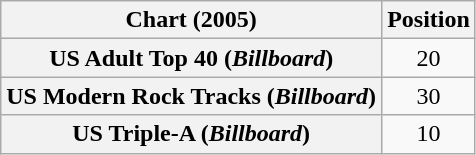<table class="wikitable sortable plainrowheaders" style="text-align:center">
<tr>
<th>Chart (2005)</th>
<th>Position</th>
</tr>
<tr>
<th scope="row">US Adult Top 40 (<em>Billboard</em>)</th>
<td>20</td>
</tr>
<tr>
<th scope="row">US Modern Rock Tracks (<em>Billboard</em>)</th>
<td>30</td>
</tr>
<tr>
<th scope="row">US Triple-A (<em>Billboard</em>)</th>
<td>10</td>
</tr>
</table>
